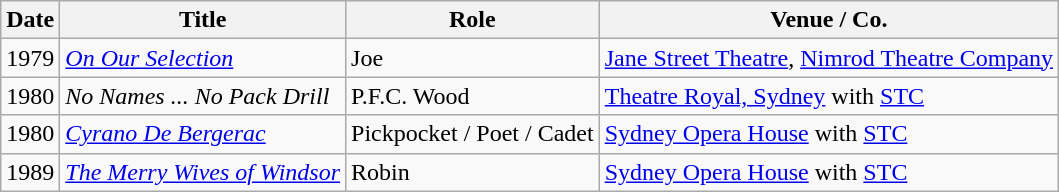<table class="wikitable plainrowheaders sortable">
<tr>
<th>Date</th>
<th>Title</th>
<th>Role</th>
<th>Venue / Co.</th>
</tr>
<tr>
<td>1979</td>
<td><em><a href='#'>On Our Selection</a></em></td>
<td>Joe</td>
<td><a href='#'>Jane Street Theatre</a>, <a href='#'>Nimrod Theatre Company</a></td>
</tr>
<tr>
<td>1980</td>
<td><em>No Names ... No Pack Drill</em></td>
<td>P.F.C. Wood</td>
<td><a href='#'>Theatre Royal, Sydney</a> with <a href='#'>STC</a></td>
</tr>
<tr>
<td>1980</td>
<td><em><a href='#'>Cyrano De Bergerac</a></em></td>
<td>Pickpocket / Poet / Cadet</td>
<td><a href='#'>Sydney Opera House</a> with <a href='#'>STC</a></td>
</tr>
<tr>
<td>1989</td>
<td><em><a href='#'>The Merry Wives of Windsor</a></em></td>
<td>Robin</td>
<td><a href='#'>Sydney Opera House</a> with <a href='#'>STC</a></td>
</tr>
</table>
